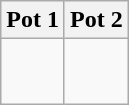<table class="wikitable">
<tr>
<th>Pot 1</th>
<th>Pot 2</th>
</tr>
<tr>
<td style="vertical-align: top;"><br><br></td>
<td style="vertical-align: top;"><br><br></td>
</tr>
</table>
